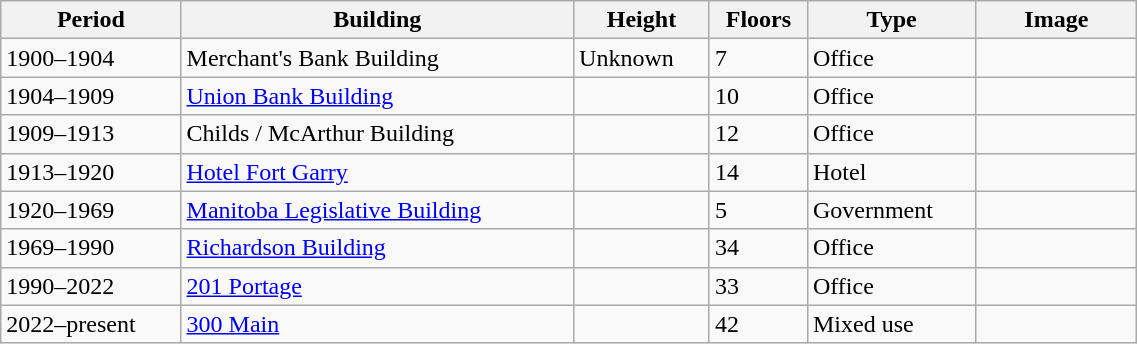<table class="wikitable sortable" width="60%">
<tr>
<th>Period</th>
<th>Building</th>
<th>Height</th>
<th>Floors</th>
<th>Type</th>
<th width="100px">Image</th>
</tr>
<tr>
<td>1900–1904</td>
<td>Merchant's Bank Building</td>
<td>Unknown</td>
<td>7</td>
<td>Office</td>
<td></td>
</tr>
<tr>
<td>1904–1909</td>
<td><a href='#'>Union Bank Building</a></td>
<td></td>
<td>10</td>
<td>Office</td>
<td></td>
</tr>
<tr>
<td>1909–1913</td>
<td>Childs / McArthur Building</td>
<td> </td>
<td>12</td>
<td>Office</td>
<td></td>
</tr>
<tr>
<td>1913–1920</td>
<td><a href='#'>Hotel Fort Garry</a></td>
<td> </td>
<td>14</td>
<td>Hotel</td>
<td></td>
</tr>
<tr>
<td>1920–1969</td>
<td><a href='#'>Manitoba Legislative Building</a></td>
<td></td>
<td>5</td>
<td>Government</td>
<td></td>
</tr>
<tr>
<td>1969–1990</td>
<td><a href='#'>Richardson Building</a></td>
<td></td>
<td>34</td>
<td>Office</td>
<td></td>
</tr>
<tr>
<td>1990–2022</td>
<td><a href='#'>201 Portage</a></td>
<td></td>
<td>33</td>
<td>Office</td>
<td></td>
</tr>
<tr>
<td>2022–present</td>
<td><a href='#'>300 Main</a></td>
<td></td>
<td>42</td>
<td>Mixed use</td>
<td></td>
</tr>
</table>
